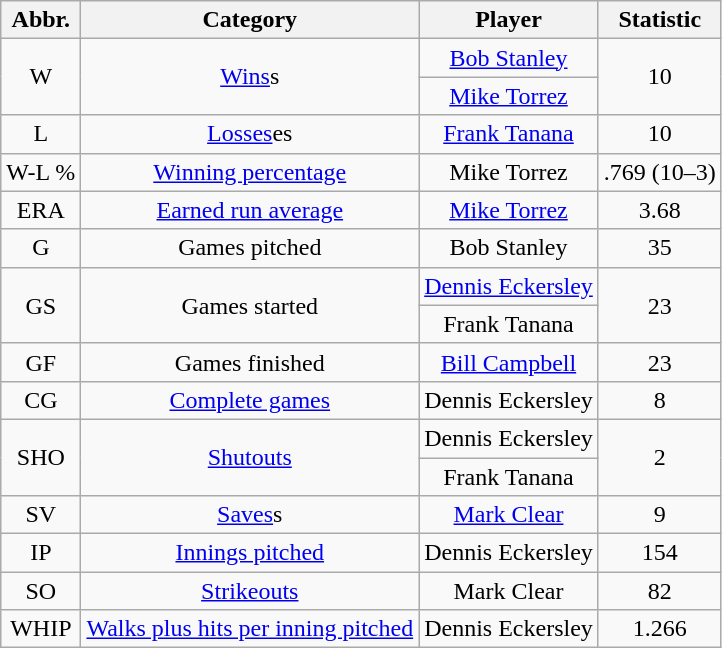<table class="wikitable sortable" style="text-align:center;">
<tr>
<th>Abbr.</th>
<th>Category</th>
<th>Player</th>
<th>Statistic</th>
</tr>
<tr>
<td rowspan=2>W</td>
<td rowspan=2><a href='#'>Wins</a>s</td>
<td><a href='#'>Bob Stanley</a></td>
<td rowspan=2>10</td>
</tr>
<tr>
<td><a href='#'>Mike Torrez</a></td>
</tr>
<tr>
<td>L</td>
<td><a href='#'>Losses</a>es</td>
<td><a href='#'>Frank Tanana</a></td>
<td>10</td>
</tr>
<tr>
<td>W-L %</td>
<td><a href='#'>Winning percentage</a></td>
<td>Mike Torrez</td>
<td>.769 (10–3)</td>
</tr>
<tr>
<td>ERA</td>
<td><a href='#'>Earned run average</a></td>
<td><a href='#'>Mike Torrez</a></td>
<td>3.68</td>
</tr>
<tr>
<td>G</td>
<td>Games pitched</td>
<td>Bob Stanley</td>
<td>35</td>
</tr>
<tr>
<td rowspan=2>GS</td>
<td rowspan=2>Games started</td>
<td><a href='#'>Dennis Eckersley</a></td>
<td rowspan=2>23</td>
</tr>
<tr>
<td>Frank Tanana</td>
</tr>
<tr>
<td>GF</td>
<td>Games finished</td>
<td><a href='#'>Bill Campbell</a></td>
<td>23</td>
</tr>
<tr>
<td>CG</td>
<td><a href='#'>Complete games</a></td>
<td>Dennis Eckersley</td>
<td>8</td>
</tr>
<tr>
<td rowspan=2>SHO</td>
<td rowspan=2><a href='#'>Shutouts</a></td>
<td>Dennis Eckersley</td>
<td rowspan=2>2</td>
</tr>
<tr>
<td>Frank Tanana</td>
</tr>
<tr>
<td>SV</td>
<td><a href='#'>Saves</a>s</td>
<td><a href='#'>Mark Clear</a></td>
<td>9</td>
</tr>
<tr>
<td>IP</td>
<td><a href='#'>Innings pitched</a></td>
<td>Dennis Eckersley</td>
<td>154</td>
</tr>
<tr>
<td>SO</td>
<td><a href='#'>Strikeouts</a></td>
<td>Mark Clear</td>
<td>82</td>
</tr>
<tr>
<td>WHIP</td>
<td><a href='#'>Walks plus hits per inning pitched</a></td>
<td>Dennis Eckersley</td>
<td>1.266</td>
</tr>
</table>
